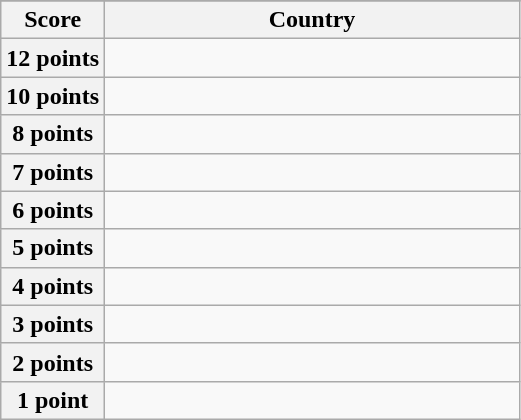<table class="wikitable">
<tr>
</tr>
<tr>
<th scope="col" width="20%">Score</th>
<th scope="col">Country</th>
</tr>
<tr>
<th scope="row">12 points</th>
<td></td>
</tr>
<tr>
<th scope="row">10 points</th>
<td></td>
</tr>
<tr>
<th scope="row">8 points</th>
<td></td>
</tr>
<tr>
<th scope="row">7 points</th>
<td></td>
</tr>
<tr>
<th scope="row">6 points</th>
<td></td>
</tr>
<tr>
<th scope="row">5 points</th>
<td></td>
</tr>
<tr>
<th scope="row">4 points</th>
<td></td>
</tr>
<tr>
<th scope="row">3 points</th>
<td></td>
</tr>
<tr>
<th scope="row">2 points</th>
<td></td>
</tr>
<tr>
<th scope="row">1 point</th>
<td></td>
</tr>
</table>
